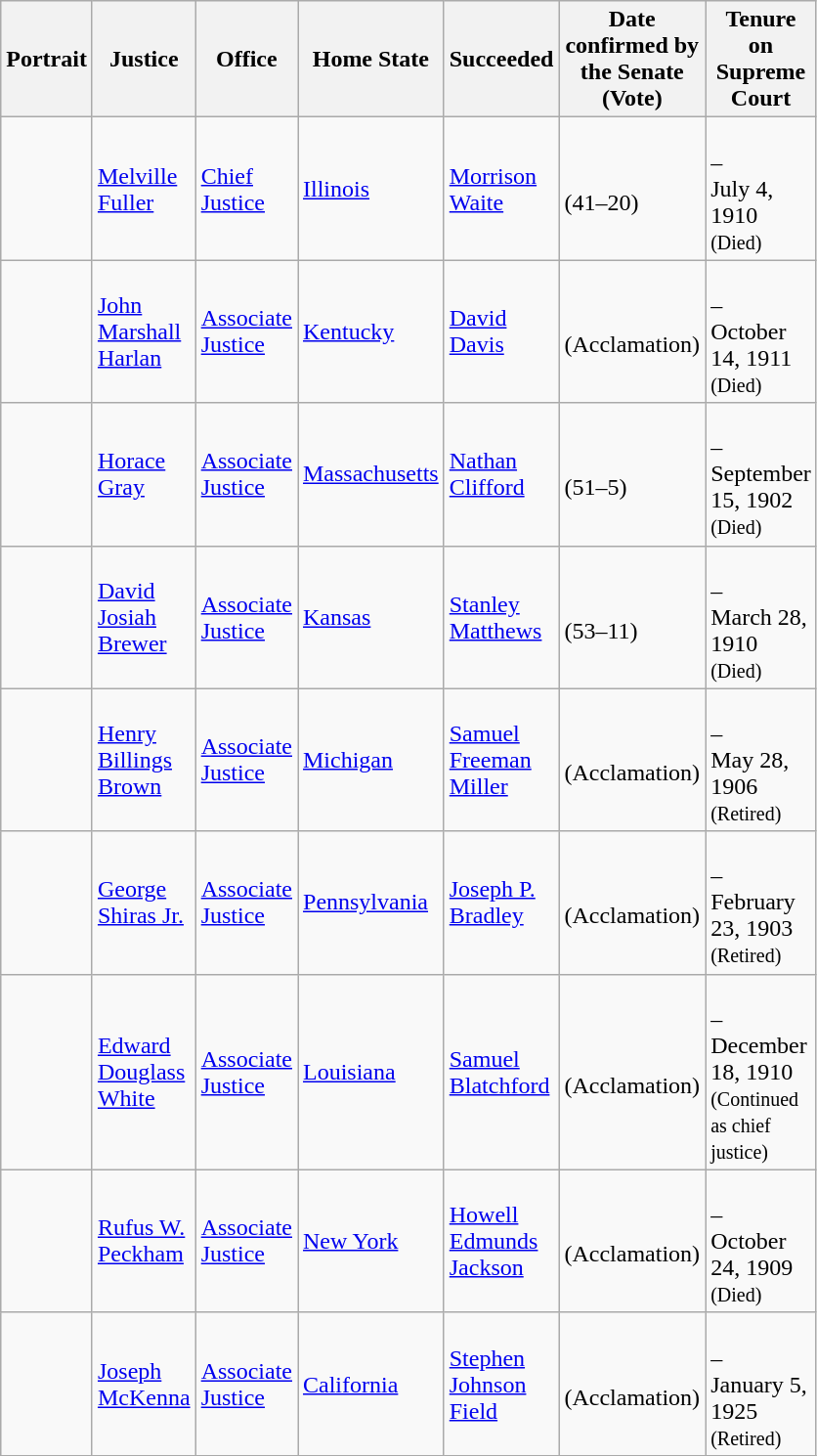<table class="wikitable sortable">
<tr>
<th scope="col" style="width: 10px;">Portrait</th>
<th scope="col" style="width: 10px;">Justice</th>
<th scope="col" style="width: 10px;">Office</th>
<th scope="col" style="width: 10px;">Home State</th>
<th scope="col" style="width: 10px;">Succeeded</th>
<th scope="col" style="width: 10px;">Date confirmed by the Senate<br>(Vote)</th>
<th scope="col" style="width: 10px;">Tenure on Supreme Court</th>
</tr>
<tr>
<td></td>
<td><a href='#'>Melville Fuller</a></td>
<td><a href='#'>Chief Justice</a></td>
<td><a href='#'>Illinois</a></td>
<td><a href='#'>Morrison Waite</a></td>
<td><br>(41–20)</td>
<td><br>–<br>July 4, 1910<br><small>(Died)</small></td>
</tr>
<tr>
<td></td>
<td><a href='#'>John Marshall Harlan</a></td>
<td><a href='#'>Associate Justice</a></td>
<td><a href='#'>Kentucky</a></td>
<td><a href='#'>David Davis</a></td>
<td><br>(Acclamation)</td>
<td><br>–<br>October 14, 1911<br><small>(Died)</small></td>
</tr>
<tr>
<td></td>
<td><a href='#'>Horace Gray</a></td>
<td><a href='#'>Associate Justice</a></td>
<td><a href='#'>Massachusetts</a></td>
<td><a href='#'>Nathan Clifford</a></td>
<td><br>(51–5)</td>
<td><br>–<br>September 15, 1902<br><small>(Died)</small></td>
</tr>
<tr>
<td></td>
<td><a href='#'>David Josiah Brewer</a></td>
<td><a href='#'>Associate Justice</a></td>
<td><a href='#'>Kansas</a></td>
<td><a href='#'>Stanley Matthews</a></td>
<td><br>(53–11)</td>
<td><br>–<br>March 28, 1910<br><small>(Died)</small></td>
</tr>
<tr>
<td></td>
<td><a href='#'>Henry Billings Brown</a></td>
<td><a href='#'>Associate Justice</a></td>
<td><a href='#'>Michigan</a></td>
<td><a href='#'>Samuel Freeman Miller</a></td>
<td><br>(Acclamation)</td>
<td><br>–<br>May 28, 1906<br><small>(Retired)</small></td>
</tr>
<tr>
<td></td>
<td><a href='#'>George Shiras Jr.</a></td>
<td><a href='#'>Associate Justice</a></td>
<td><a href='#'>Pennsylvania</a></td>
<td><a href='#'>Joseph P. Bradley</a></td>
<td><br>(Acclamation)</td>
<td><br>–<br>February 23, 1903<br><small>(Retired)</small></td>
</tr>
<tr>
<td></td>
<td><a href='#'>Edward Douglass White</a></td>
<td><a href='#'>Associate Justice</a></td>
<td><a href='#'>Louisiana</a></td>
<td><a href='#'>Samuel Blatchford</a></td>
<td><br>(Acclamation)</td>
<td><br>–<br>December 18, 1910<br><small><span>(Continued as chief justice)</span></small></td>
</tr>
<tr>
<td></td>
<td><a href='#'>Rufus W. Peckham</a></td>
<td><a href='#'>Associate Justice</a></td>
<td><a href='#'>New York</a></td>
<td><a href='#'>Howell Edmunds Jackson</a></td>
<td><br>(Acclamation)</td>
<td><br>–<br>October 24, 1909<br><small>(Died)</small></td>
</tr>
<tr>
<td></td>
<td><a href='#'>Joseph McKenna</a></td>
<td><a href='#'>Associate Justice</a></td>
<td><a href='#'>California</a></td>
<td><a href='#'>Stephen Johnson Field</a></td>
<td><br>(Acclamation)</td>
<td><br>–<br>January 5, 1925<br><small>(Retired)</small></td>
</tr>
<tr>
</tr>
</table>
